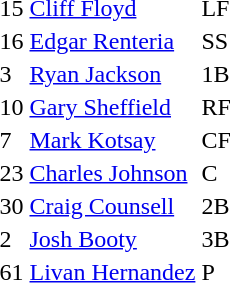<table>
<tr>
<td>15</td>
<td><a href='#'>Cliff Floyd</a></td>
<td>LF</td>
</tr>
<tr>
<td>16</td>
<td><a href='#'>Edgar Renteria</a></td>
<td>SS</td>
</tr>
<tr>
<td>3</td>
<td><a href='#'>Ryan Jackson</a></td>
<td>1B</td>
</tr>
<tr>
<td>10</td>
<td><a href='#'>Gary Sheffield</a></td>
<td>RF</td>
</tr>
<tr>
<td>7</td>
<td><a href='#'>Mark Kotsay</a></td>
<td>CF</td>
</tr>
<tr>
<td>23</td>
<td><a href='#'>Charles Johnson</a></td>
<td>C</td>
</tr>
<tr>
<td>30</td>
<td><a href='#'>Craig Counsell</a></td>
<td>2B</td>
</tr>
<tr>
<td>2</td>
<td><a href='#'>Josh Booty</a></td>
<td>3B</td>
</tr>
<tr>
<td>61</td>
<td><a href='#'>Livan Hernandez</a></td>
<td>P</td>
</tr>
</table>
